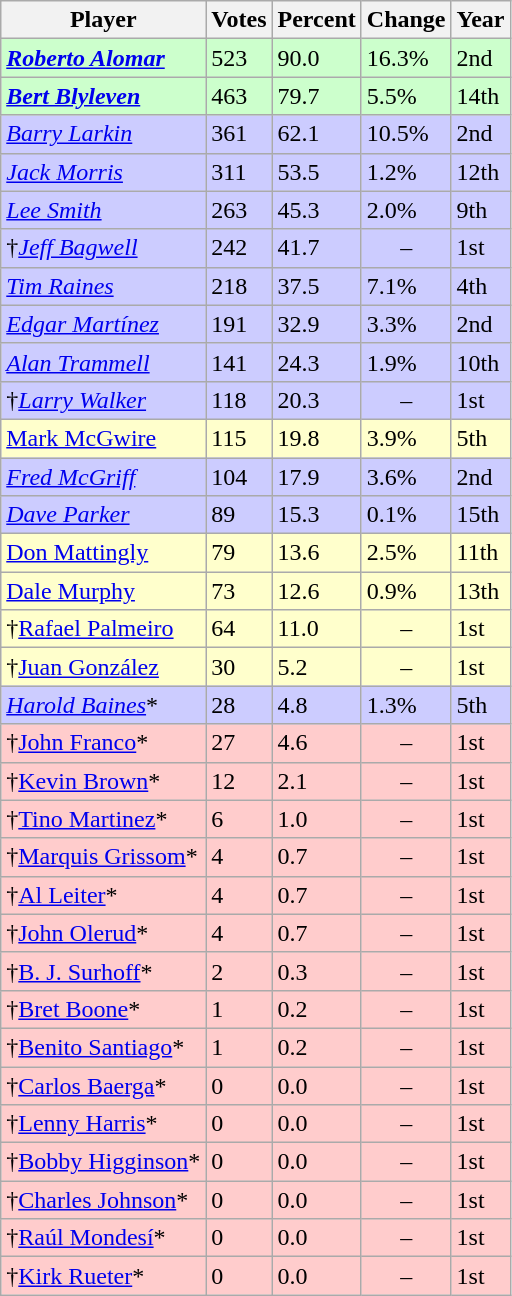<table class="wikitable sortable">
<tr>
<th>Player</th>
<th>Votes</th>
<th>Percent</th>
<th>Change</th>
<th>Year</th>
</tr>
<tr bgcolor=ccffcc>
<td><strong><em><a href='#'>Roberto Alomar</a></em></strong></td>
<td>523</td>
<td>90.0</td>
<td>16.3%</td>
<td>2nd</td>
</tr>
<tr bgcolor=ccffcc>
<td><strong><em><a href='#'>Bert Blyleven</a></em></strong></td>
<td>463</td>
<td>79.7</td>
<td>5.5%</td>
<td>14th</td>
</tr>
<tr bgcolor=ccccff>
<td><em><a href='#'>Barry Larkin</a></em></td>
<td>361</td>
<td>62.1</td>
<td>10.5%</td>
<td>2nd</td>
</tr>
<tr bgcolor=ccccff>
<td><em><a href='#'>Jack Morris</a></em></td>
<td>311</td>
<td>53.5</td>
<td>1.2%</td>
<td>12th</td>
</tr>
<tr bgcolor=ccccff>
<td><em><a href='#'>Lee Smith</a></em></td>
<td>263</td>
<td>45.3</td>
<td>2.0%</td>
<td>9th</td>
</tr>
<tr bgcolor=ccccff>
<td>†<em><a href='#'>Jeff Bagwell</a></em></td>
<td>242</td>
<td>41.7</td>
<td align=center>–</td>
<td>1st</td>
</tr>
<tr bgcolor=ccccff>
<td><em><a href='#'>Tim Raines</a></em></td>
<td>218</td>
<td>37.5</td>
<td>7.1%</td>
<td>4th</td>
</tr>
<tr bgcolor=ccccff>
<td><em><a href='#'>Edgar Martínez</a></em></td>
<td>191</td>
<td>32.9</td>
<td>3.3%</td>
<td>2nd</td>
</tr>
<tr bgcolor=ccccff>
<td><em><a href='#'>Alan Trammell</a></em></td>
<td>141</td>
<td>24.3</td>
<td>1.9%</td>
<td>10th</td>
</tr>
<tr bgcolor=ccccff>
<td>†<em><a href='#'>Larry Walker</a></em></td>
<td>118</td>
<td>20.3</td>
<td align=center>–</td>
<td>1st</td>
</tr>
<tr bgcolor=ffffcc>
<td><a href='#'>Mark McGwire</a></td>
<td>115</td>
<td>19.8</td>
<td>3.9%</td>
<td>5th</td>
</tr>
<tr bgcolor=ccccff>
<td><em><a href='#'>Fred McGriff</a></em></td>
<td>104</td>
<td>17.9</td>
<td>3.6%</td>
<td>2nd</td>
</tr>
<tr bgcolor=ccccff>
<td><em><a href='#'>Dave Parker</a></em></td>
<td>89</td>
<td>15.3</td>
<td>0.1%</td>
<td>15th</td>
</tr>
<tr bgcolor=ffffcc>
<td><a href='#'>Don Mattingly</a></td>
<td>79</td>
<td>13.6</td>
<td>2.5%</td>
<td>11th</td>
</tr>
<tr bgcolor=ffffcc>
<td><a href='#'>Dale Murphy</a></td>
<td>73</td>
<td>12.6</td>
<td>0.9%</td>
<td>13th</td>
</tr>
<tr bgcolor=ffffcc>
<td>†<a href='#'>Rafael Palmeiro</a></td>
<td>64</td>
<td>11.0</td>
<td align=center>–</td>
<td>1st</td>
</tr>
<tr bgcolor=ffffcc>
<td>†<a href='#'>Juan González</a></td>
<td>30</td>
<td>5.2</td>
<td align=center>–</td>
<td>1st</td>
</tr>
<tr bgcolor=ccccff>
<td><em><a href='#'>Harold Baines</a></em>*</td>
<td>28</td>
<td>4.8</td>
<td>1.3%</td>
<td>5th</td>
</tr>
<tr bgcolor=ffcccc>
<td>†<a href='#'>John Franco</a>*</td>
<td>27</td>
<td>4.6</td>
<td align=center>–</td>
<td>1st</td>
</tr>
<tr bgcolor=ffcccc>
<td>†<a href='#'>Kevin Brown</a>*</td>
<td>12</td>
<td>2.1</td>
<td align=center>–</td>
<td>1st</td>
</tr>
<tr bgcolor=ffcccc>
<td>†<a href='#'>Tino Martinez</a>*</td>
<td>6</td>
<td>1.0</td>
<td align=center>–</td>
<td>1st</td>
</tr>
<tr bgcolor=ffcccc>
<td>†<a href='#'>Marquis Grissom</a>*</td>
<td>4</td>
<td>0.7</td>
<td align=center>–</td>
<td>1st</td>
</tr>
<tr bgcolor=ffcccc>
<td>†<a href='#'>Al Leiter</a>*</td>
<td>4</td>
<td>0.7</td>
<td align=center>–</td>
<td>1st</td>
</tr>
<tr bgcolor=ffcccc>
<td>†<a href='#'>John Olerud</a>*</td>
<td>4</td>
<td>0.7</td>
<td align=center>–</td>
<td>1st</td>
</tr>
<tr bgcolor=ffcccc>
<td>†<a href='#'>B. J. Surhoff</a>*</td>
<td>2</td>
<td>0.3</td>
<td align=center>–</td>
<td>1st</td>
</tr>
<tr bgcolor=ffcccc>
<td>†<a href='#'>Bret Boone</a>*</td>
<td>1</td>
<td>0.2</td>
<td align=center>–</td>
<td>1st</td>
</tr>
<tr bgcolor=ffcccc>
<td>†<a href='#'>Benito Santiago</a>*</td>
<td>1</td>
<td>0.2</td>
<td align=center>–</td>
<td>1st</td>
</tr>
<tr bgcolor=ffcccc>
<td>†<a href='#'>Carlos Baerga</a>*</td>
<td>0</td>
<td>0.0</td>
<td align=center>–</td>
<td>1st</td>
</tr>
<tr bgcolor=ffcccc>
<td>†<a href='#'>Lenny Harris</a>*</td>
<td>0</td>
<td>0.0</td>
<td align=center>–</td>
<td>1st</td>
</tr>
<tr bgcolor=ffcccc>
<td>†<a href='#'>Bobby Higginson</a>*</td>
<td>0</td>
<td>0.0</td>
<td align=center>–</td>
<td>1st</td>
</tr>
<tr bgcolor=ffcccc>
<td>†<a href='#'>Charles Johnson</a>*</td>
<td>0</td>
<td>0.0</td>
<td align=center>–</td>
<td>1st</td>
</tr>
<tr bgcolor=ffcccc>
<td>†<a href='#'>Raúl Mondesí</a>*</td>
<td>0</td>
<td>0.0</td>
<td align=center>–</td>
<td>1st</td>
</tr>
<tr bgcolor=ffcccc>
<td>†<a href='#'>Kirk Rueter</a>*</td>
<td>0</td>
<td>0.0</td>
<td align=center>–</td>
<td>1st</td>
</tr>
</table>
